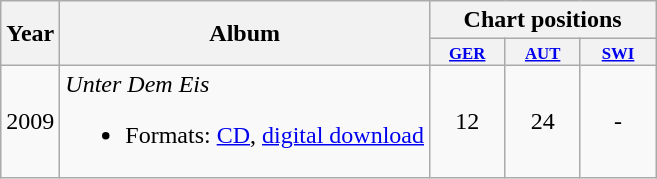<table class="wikitable">
<tr>
<th rowspan="2">Year</th>
<th rowspan="2">Album</th>
<th colspan="3">Chart positions</th>
</tr>
<tr>
<th style="width:4em;font-size:70%"><a href='#'>GER</a><br></th>
<th style="width:4em;font-size:70%"><a href='#'>AUT</a><br></th>
<th style="width:4em;font-size:70%"><a href='#'>SWI</a><br></th>
</tr>
<tr>
<td>2009</td>
<td><em>Unter Dem Eis</em><br><ul><li>Formats: <a href='#'>CD</a>, <a href='#'>digital download</a></li></ul></td>
<td align="center">12</td>
<td align="center">24</td>
<td align="center">-</td>
</tr>
</table>
